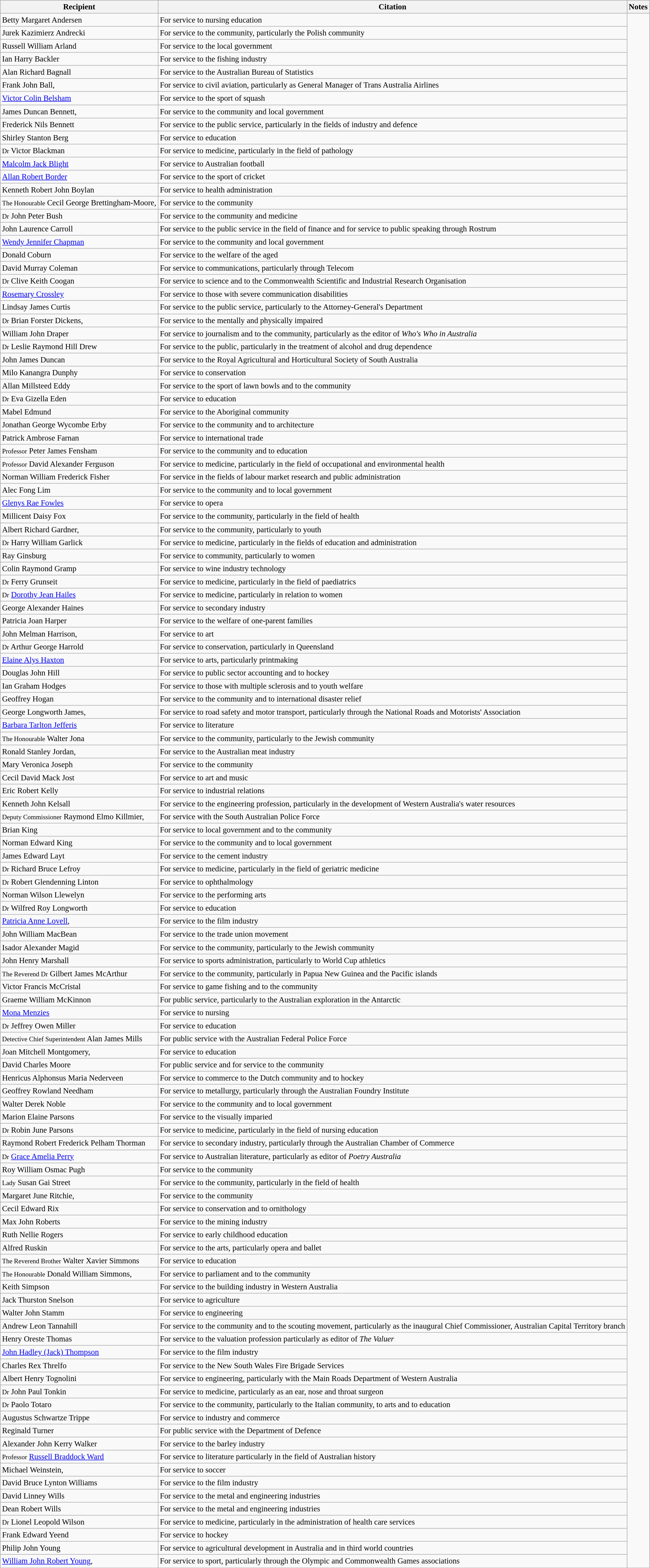<table class="wikitable" style="font-size:95%;">
<tr>
<th>Recipient</th>
<th>Citation</th>
<th>Notes</th>
</tr>
<tr>
<td>Betty Margaret Andersen</td>
<td>For service to nursing education</td>
<td rowspan="119"></td>
</tr>
<tr>
<td>Jurek Kazimierz Andrecki</td>
<td>For service to the community, particularly the Polish community</td>
</tr>
<tr>
<td>Russell William Arland</td>
<td>For service to the local government</td>
</tr>
<tr>
<td>Ian Harry Backler</td>
<td>For service to the fishing industry</td>
</tr>
<tr>
<td>Alan Richard Bagnall</td>
<td>For service to the Australian Bureau of Statistics</td>
</tr>
<tr>
<td>Frank John Ball, </td>
<td>For service to civil aviation, particularly as General Manager of Trans Australia Airlines</td>
</tr>
<tr>
<td><a href='#'>Victor Colin Belsham</a></td>
<td>For service to the sport of squash</td>
</tr>
<tr>
<td>James Duncan Bennett, </td>
<td>For service to the community and local government</td>
</tr>
<tr>
<td>Frederick Nils Bennett</td>
<td>For service to the public service, particularly in the fields of industry and defence</td>
</tr>
<tr>
<td>Shirley Stanton Berg</td>
<td>For service to education</td>
</tr>
<tr>
<td><small>Dr</small> Victor Blackman</td>
<td>For service to medicine, particularly in the field of pathology</td>
</tr>
<tr>
<td><a href='#'>Malcolm Jack Blight</a></td>
<td>For service to Australian football</td>
</tr>
<tr>
<td><a href='#'>Allan Robert Border</a></td>
<td>For service to the sport of cricket</td>
</tr>
<tr>
<td>Kenneth Robert John Boylan</td>
<td>For service to health administration</td>
</tr>
<tr>
<td><small>The Honourable</small> Cecil George Brettingham-Moore, </td>
<td>For service to the community</td>
</tr>
<tr>
<td><small>Dr</small> John Peter Bush</td>
<td>For service to the community and medicine</td>
</tr>
<tr>
<td>John Laurence Carroll</td>
<td>For service to the public service in the field of finance and for service to public speaking through Rostrum</td>
</tr>
<tr>
<td><a href='#'>Wendy Jennifer Chapman</a></td>
<td>For service to the community and local government</td>
</tr>
<tr>
<td>Donald Coburn</td>
<td>For service to the welfare of the aged</td>
</tr>
<tr>
<td>David Murray Coleman</td>
<td>For service to communications, particularly through Telecom</td>
</tr>
<tr>
<td><small>Dr</small> Clive Keith Coogan</td>
<td>For service to science and to the Commonwealth Scientific and Industrial Research Organisation</td>
</tr>
<tr>
<td><a href='#'>Rosemary Crossley</a></td>
<td>For service to those with severe communication disabilities</td>
</tr>
<tr>
<td>Lindsay James Curtis</td>
<td>For service to the public service, particularly to the Attorney-General's Department</td>
</tr>
<tr>
<td><small>Dr</small> Brian Forster Dickens, </td>
<td>For service to the mentally and physically impaired</td>
</tr>
<tr>
<td>William John Draper</td>
<td>For service to journalism and to the community, particularly as the editor of <em>Who's Who in Australia</em></td>
</tr>
<tr>
<td><small>Dr</small> Leslie Raymond Hill Drew</td>
<td>For service to the public, particularly in the treatment of alcohol and drug dependence</td>
</tr>
<tr>
<td>John James Duncan</td>
<td>For service to the Royal Agricultural and Horticultural Society of South Australia</td>
</tr>
<tr>
<td>Milo Kanangra Dunphy</td>
<td>For service to conservation</td>
</tr>
<tr>
<td>Allan Millsteed Eddy</td>
<td>For service to the sport of lawn bowls and to the community</td>
</tr>
<tr>
<td><small>Dr</small> Eva Gizella Eden</td>
<td>For service to education</td>
</tr>
<tr>
<td>Mabel Edmund</td>
<td>For service to the Aboriginal community</td>
</tr>
<tr>
<td>Jonathan George Wycombe Erby</td>
<td>For service to the community and to architecture</td>
</tr>
<tr>
<td>Patrick Ambrose Farnan</td>
<td>For service to international trade</td>
</tr>
<tr>
<td><small>Professor</small> Peter James Fensham</td>
<td>For service to the community and to education</td>
</tr>
<tr>
<td><small>Professor</small> David Alexander Ferguson</td>
<td>For service to medicine, particularly in the field of occupational and environmental health</td>
</tr>
<tr>
<td>Norman William Frederick Fisher</td>
<td>For service in the fields of labour market research and public administration</td>
</tr>
<tr>
<td>Alec Fong Lim</td>
<td>For service to the community and to local government</td>
</tr>
<tr>
<td><a href='#'>Glenys Rae Fowles</a></td>
<td>For service to opera</td>
</tr>
<tr>
<td>Millicent Daisy Fox</td>
<td>For service to the community, particularly in the field of health</td>
</tr>
<tr>
<td>Albert Richard Gardner, </td>
<td>For service to the community, particularly to youth</td>
</tr>
<tr>
<td><small>Dr</small> Harry William Garlick</td>
<td>For service to medicine, particularly in the fields of education and administration</td>
</tr>
<tr>
<td>Ray Ginsburg</td>
<td>For service to community, particularly to women</td>
</tr>
<tr>
<td>Colin Raymond Gramp</td>
<td>For service to wine industry technology</td>
</tr>
<tr>
<td><small>Dr</small> Ferry Grunseit</td>
<td>For service to medicine, particularly in the field of paediatrics</td>
</tr>
<tr>
<td><small>Dr</small> <a href='#'>Dorothy Jean Hailes</a></td>
<td>For service to medicine, particularly in relation to women</td>
</tr>
<tr>
<td>George Alexander Haines</td>
<td>For service to secondary industry</td>
</tr>
<tr>
<td>Patricia Joan Harper</td>
<td>For service to the welfare of one-parent families</td>
</tr>
<tr>
<td>John Melman Harrison, </td>
<td>For service to art</td>
</tr>
<tr>
<td><small>Dr</small> Arthur George Harrold</td>
<td>For service to conservation, particularly in Queensland</td>
</tr>
<tr>
<td><a href='#'>Elaine Alys Haxton</a></td>
<td>For service to arts, particularly printmaking</td>
</tr>
<tr>
<td>Douglas John Hill</td>
<td>For service to public sector accounting and to hockey</td>
</tr>
<tr>
<td>Ian Graham Hodges</td>
<td>For service to those with multiple sclerosis and to youth welfare</td>
</tr>
<tr>
<td>Geoffrey Hogan</td>
<td>For service to the community and to international disaster relief</td>
</tr>
<tr>
<td>George Longworth James, </td>
<td>For service to road safety and motor transport, particularly through the National Roads and Motorists' Association</td>
</tr>
<tr>
<td><a href='#'>Barbara Tarlton Jefferis</a></td>
<td>For service to literature</td>
</tr>
<tr>
<td><small>The Honourable</small> Walter Jona</td>
<td>For service to the community, particularly to the Jewish community</td>
</tr>
<tr>
<td>Ronald Stanley Jordan, </td>
<td>For service to the Australian meat industry</td>
</tr>
<tr>
<td>Mary Veronica Joseph</td>
<td>For service to the community</td>
</tr>
<tr>
<td>Cecil David Mack Jost</td>
<td>For service to art and music</td>
</tr>
<tr>
<td>Eric Robert Kelly</td>
<td>For service to industrial relations</td>
</tr>
<tr>
<td>Kenneth John Kelsall</td>
<td>For service to the engineering profession, particularly in the development of Western Australia's water resources</td>
</tr>
<tr>
<td><small>Deputy Commissioner</small> Raymond Elmo Killmier, </td>
<td>For service with the South Australian Police Force</td>
</tr>
<tr>
<td>Brian King</td>
<td>For service to local government and to the community</td>
</tr>
<tr>
<td>Norman Edward King</td>
<td>For service to the community and to local government</td>
</tr>
<tr>
<td>James Edward Layt</td>
<td>For service to the cement industry</td>
</tr>
<tr>
<td><small>Dr</small> Richard Bruce Lefroy</td>
<td>For service to medicine, particularly in the field of geriatric medicine</td>
</tr>
<tr>
<td><small>Dr</small> Robert Glendenning Linton</td>
<td>For service to ophthalmology</td>
</tr>
<tr>
<td>Norman Wilson Llewelyn</td>
<td>For service to the performing arts</td>
</tr>
<tr>
<td><small>Dr</small> Wilfred Roy Longworth</td>
<td>For service to education</td>
</tr>
<tr>
<td><a href='#'>Patricia Anne Lovell</a>, </td>
<td>For service to the film industry</td>
</tr>
<tr>
<td>John William MacBean</td>
<td>For service to the trade union movement</td>
</tr>
<tr>
<td>Isador Alexander Magid</td>
<td>For service to the community, particularly to the Jewish community</td>
</tr>
<tr>
<td>John Henry Marshall</td>
<td>For service to sports administration, particularly to World Cup athletics</td>
</tr>
<tr>
<td><small>The Reverend Dr</small> Gilbert James McArthur</td>
<td>For service to the community, particularly in Papua New Guinea and the Pacific islands</td>
</tr>
<tr>
<td>Victor Francis McCristal</td>
<td>For service to game fishing and to the community</td>
</tr>
<tr>
<td>Graeme William McKinnon</td>
<td>For public service, particularly to the Australian exploration in the Antarctic</td>
</tr>
<tr>
<td><a href='#'>Mona Menzies</a></td>
<td>For service to nursing</td>
</tr>
<tr>
<td><small>Dr</small> Jeffrey Owen Miller</td>
<td>For service to education</td>
</tr>
<tr>
<td><small>Detective Chief Superintendent</small> Alan James Mills</td>
<td>For public service with the Australian Federal Police Force</td>
</tr>
<tr>
<td>Joan Mitchell Montgomery, </td>
<td>For service to education</td>
</tr>
<tr>
<td>David Charles Moore</td>
<td>For public service and for service to the community</td>
</tr>
<tr>
<td>Henricus Alphonsus Maria Nederveen</td>
<td>For service to commerce to the Dutch community and to hockey</td>
</tr>
<tr>
<td>Geoffrey Rowland Needham</td>
<td>For service to metallurgy, particularly through the Australian Foundry Institute</td>
</tr>
<tr>
<td>Walter Derek Noble</td>
<td>For service to the community and to local government</td>
</tr>
<tr>
<td>Marion Elaine Parsons</td>
<td>For service to the visually imparied</td>
</tr>
<tr>
<td><small>Dr</small> Robin June Parsons</td>
<td>For service to medicine, particularly in the field of nursing education</td>
</tr>
<tr>
<td>Raymond Robert Frederick Pelham Thorman</td>
<td>For service to secondary industry, particularly through the Australian Chamber of Commerce</td>
</tr>
<tr>
<td><small>Dr</small> <a href='#'>Grace Amelia Perry</a></td>
<td>For service to Australian literature, particularly as editor of <em>Poetry Australia</em></td>
</tr>
<tr>
<td>Roy William Osmac Pugh</td>
<td>For service to the community</td>
</tr>
<tr>
<td><small>Lady</small> Susan Gai Street</td>
<td>For service to the community, particularly in the field of health</td>
</tr>
<tr>
<td>Margaret June Ritchie, </td>
<td>For service to the community</td>
</tr>
<tr>
<td>Cecil Edward Rix</td>
<td>For service to conservation and to ornithology</td>
</tr>
<tr>
<td>Max John Roberts</td>
<td>For service to the mining industry</td>
</tr>
<tr>
<td>Ruth Nellie Rogers</td>
<td>For service to early childhood education</td>
</tr>
<tr>
<td>Alfred Ruskin</td>
<td>For service to the arts, particularly opera and ballet</td>
</tr>
<tr>
<td><small>The Reverend Brother</small> Walter Xavier Simmons</td>
<td>For service to education</td>
</tr>
<tr>
<td><small>The Honourable</small> Donald William Simmons, </td>
<td>For service to parliament and to the community</td>
</tr>
<tr>
<td>Keith Simpson</td>
<td>For service to the building industry in Western Australia</td>
</tr>
<tr>
<td>Jack Thurston Snelson</td>
<td>For service to agriculture</td>
</tr>
<tr>
<td>Walter John Stamm</td>
<td>For service to engineering</td>
</tr>
<tr>
<td>Andrew Leon Tannahill</td>
<td>For service to the community and to the scouting movement, particularly as the inaugural Chief Commissioner, Australian Capital Territory branch</td>
</tr>
<tr>
<td>Henry Oreste Thomas</td>
<td>For service to the valuation profession particularly as editor of <em>The Valuer</em></td>
</tr>
<tr>
<td><a href='#'>John Hadley (Jack) Thompson</a></td>
<td>For service to the film industry</td>
</tr>
<tr>
<td>Charles Rex Threlfo</td>
<td>For service to the New South Wales Fire Brigade Services</td>
</tr>
<tr>
<td>Albert Henry Tognolini</td>
<td>For service to engineering, particularly with the Main Roads Department of Western Australia</td>
</tr>
<tr>
<td><small>Dr</small> John Paul Tonkin</td>
<td>For service to medicine, particularly as an ear, nose and throat surgeon</td>
</tr>
<tr>
<td><small>Dr</small> Paolo Totaro</td>
<td>For service to the community, particularly to the Italian community, to arts and to education</td>
</tr>
<tr>
<td>Augustus Schwartze Trippe</td>
<td>For service to industry and commerce</td>
</tr>
<tr>
<td>Reginald Turner</td>
<td>For public service with the Department of Defence</td>
</tr>
<tr>
<td>Alexander John Kerry Walker</td>
<td>For service to the barley industry</td>
</tr>
<tr>
<td><small>Professor</small> <a href='#'>Russell Braddock Ward</a></td>
<td>For service to literature particularly in the field of Australian history</td>
</tr>
<tr>
<td>Michael Weinstein, </td>
<td>For service to soccer</td>
</tr>
<tr>
<td>David Bruce Lynton Williams</td>
<td>For service to the film industry</td>
</tr>
<tr>
<td>David Linney Wills</td>
<td>For service to the metal and engineering industries</td>
</tr>
<tr>
<td>Dean Robert Wills</td>
<td>For service to the metal and engineering industries</td>
</tr>
<tr>
<td><small>Dr</small> Lionel Leopold Wilson</td>
<td>For service to medicine, particularly in the administration of health care services</td>
</tr>
<tr>
<td>Frank Edward Yeend</td>
<td>For service to hockey</td>
</tr>
<tr>
<td>Philip John Young</td>
<td>For service to agricultural development in Australia and in third world countries</td>
</tr>
<tr>
<td><a href='#'>William John Robert Young</a>, </td>
<td>For service to sport, particularly through the Olympic and Commonwealth Games associations</td>
</tr>
</table>
